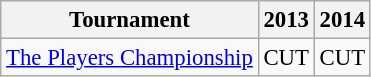<table class="wikitable" style="font-size:95%;text-align:center;">
<tr>
<th>Tournament</th>
<th>2013</th>
<th>2014</th>
</tr>
<tr>
<td align=left><a href='#'>The Players Championship</a></td>
<td>CUT</td>
<td>CUT</td>
</tr>
</table>
